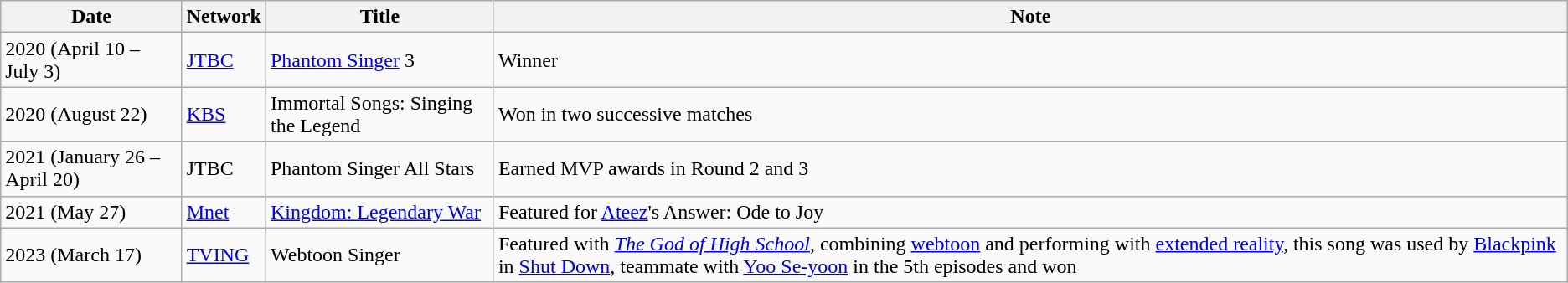<table class="wikitable">
<tr>
<th>Date</th>
<th>Network</th>
<th>Title</th>
<th>Note</th>
</tr>
<tr>
<td>2020 (April 10 – July 3)</td>
<td><a href='#'>JTBC</a></td>
<td><a href='#'>Phantom Singer</a> 3</td>
<td>Winner</td>
</tr>
<tr>
<td>2020 (August 22)</td>
<td><a href='#'>KBS</a></td>
<td>Immortal Songs: Singing the Legend</td>
<td>Won in two successive matches</td>
</tr>
<tr>
<td>2021 (January 26 – April 20)</td>
<td>JTBC</td>
<td>Phantom Singer All Stars</td>
<td>Earned MVP awards in Round 2 and 3</td>
</tr>
<tr>
<td>2021 (May 27)</td>
<td><a href='#'>Mnet</a></td>
<td><a href='#'>Kingdom: Legendary War</a></td>
<td>Featured for <a href='#'>Ateez</a>'s Answer: Ode to Joy</td>
</tr>
<tr>
<td>2023 (March 17)</td>
<td><a href='#'>TVING</a></td>
<td>Webtoon Singer</td>
<td>Featured with <em><a href='#'>The God of High School</a></em>, combining <a href='#'>webtoon</a> and performing with <a href='#'>extended reality</a>, this song was used by <a href='#'>Blackpink</a> in <a href='#'>Shut Down</a>, teammate with <a href='#'>Yoo Se-yoon</a> in the 5th episodes and won</td>
</tr>
</table>
